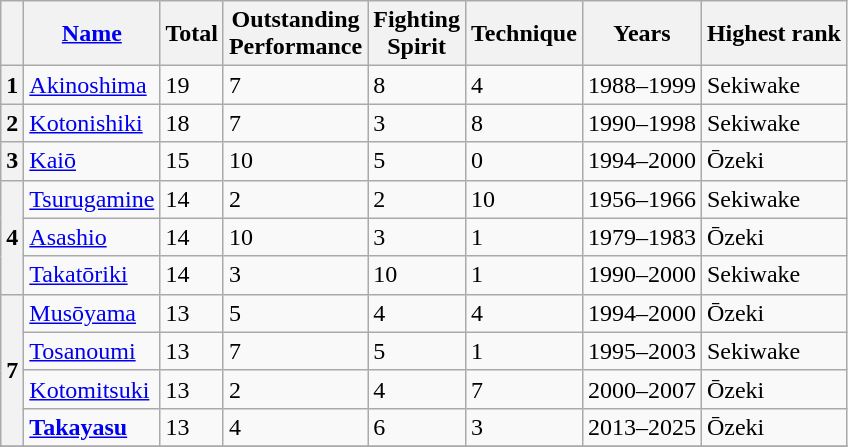<table class="wikitable sortable">
<tr>
<th></th>
<th><a href='#'>Name</a></th>
<th>Total</th>
<th>Outstanding<br>Performance</th>
<th>Fighting<br>Spirit</th>
<th>Technique</th>
<th>Years</th>
<th>Highest rank</th>
</tr>
<tr>
<th>1</th>
<td><a href='#'>Akinoshima</a></td>
<td>19</td>
<td>7</td>
<td>8</td>
<td>4</td>
<td>1988–1999</td>
<td>Sekiwake</td>
</tr>
<tr>
<th>2</th>
<td><a href='#'>Kotonishiki</a></td>
<td>18</td>
<td>7</td>
<td>3</td>
<td>8</td>
<td>1990–1998</td>
<td>Sekiwake</td>
</tr>
<tr>
<th>3</th>
<td><a href='#'>Kaiō</a></td>
<td>15</td>
<td>10</td>
<td>5</td>
<td>0</td>
<td>1994–2000</td>
<td>Ōzeki</td>
</tr>
<tr>
<th rowspan=3>4</th>
<td><a href='#'>Tsurugamine</a></td>
<td>14</td>
<td>2</td>
<td>2</td>
<td>10</td>
<td>1956–1966</td>
<td>Sekiwake</td>
</tr>
<tr>
<td><a href='#'>Asashio</a></td>
<td>14</td>
<td>10</td>
<td>3</td>
<td>1</td>
<td>1979–1983</td>
<td>Ōzeki</td>
</tr>
<tr>
<td><a href='#'>Takatōriki</a></td>
<td>14</td>
<td>3</td>
<td>10</td>
<td>1</td>
<td>1990–2000</td>
<td>Sekiwake</td>
</tr>
<tr>
<th rowspan=4>7</th>
<td><a href='#'>Musōyama</a></td>
<td>13</td>
<td>5</td>
<td>4</td>
<td>4</td>
<td>1994–2000</td>
<td>Ōzeki</td>
</tr>
<tr>
<td><a href='#'>Tosanoumi</a></td>
<td>13</td>
<td>7</td>
<td>5</td>
<td>1</td>
<td>1995–2003</td>
<td>Sekiwake</td>
</tr>
<tr>
<td><a href='#'>Kotomitsuki</a></td>
<td>13</td>
<td>2</td>
<td>4</td>
<td>7</td>
<td>2000–2007</td>
<td>Ōzeki</td>
</tr>
<tr>
<td><a href='#'><strong>Takayasu</strong></a></td>
<td>13</td>
<td>4</td>
<td>6</td>
<td>3</td>
<td>2013–2025</td>
<td>Ōzeki</td>
</tr>
<tr>
</tr>
</table>
